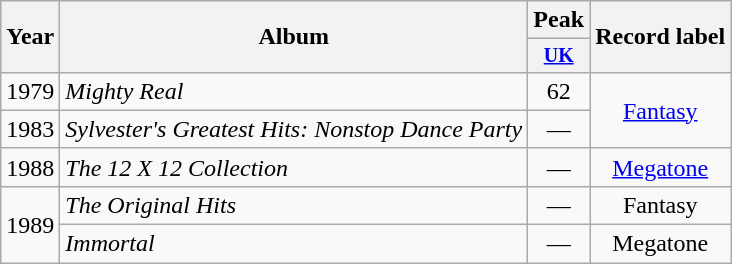<table class="wikitable" style="text-align:center;">
<tr>
<th rowspan="2">Year</th>
<th rowspan="2">Album</th>
<th colspan="1">Peak</th>
<th rowspan="2">Record label</th>
</tr>
<tr style="font-size:smaller;">
<th width="35"><a href='#'>UK</a><br></th>
</tr>
<tr>
<td>1979</td>
<td align=left><em>Mighty Real</em></td>
<td>62</td>
<td rowspan="2"><a href='#'>Fantasy</a></td>
</tr>
<tr>
<td>1983</td>
<td align=left><em>Sylvester's Greatest Hits: Nonstop Dance Party</em></td>
<td>—</td>
</tr>
<tr>
<td>1988</td>
<td align=left><em>The 12 X 12 Collection</em></td>
<td>—</td>
<td rowspan="1"><a href='#'>Megatone</a></td>
</tr>
<tr>
<td rowspan="2">1989</td>
<td align=left><em>The Original Hits</em></td>
<td>—</td>
<td rowspan="1">Fantasy</td>
</tr>
<tr>
<td align=left><em>Immortal</em></td>
<td>—</td>
<td rowspan="1">Megatone</td>
</tr>
</table>
